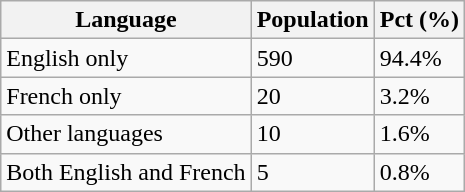<table class="wikitable">
<tr>
<th>Language</th>
<th>Population</th>
<th>Pct (%)</th>
</tr>
<tr>
<td>English only</td>
<td>590</td>
<td>94.4%</td>
</tr>
<tr>
<td>French only</td>
<td>20</td>
<td>3.2%</td>
</tr>
<tr>
<td>Other languages</td>
<td>10</td>
<td>1.6%</td>
</tr>
<tr>
<td>Both English and French</td>
<td>5</td>
<td>0.8%</td>
</tr>
</table>
